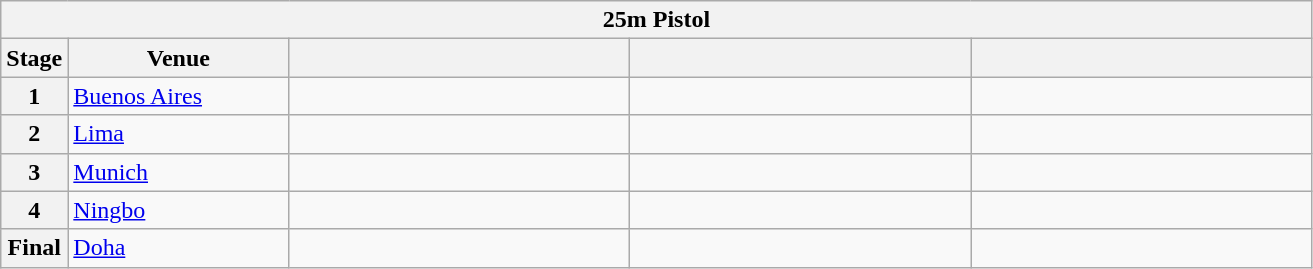<table class="wikitable">
<tr>
<th colspan="5">25m Pistol</th>
</tr>
<tr>
<th>Stage</th>
<th width=140>Venue</th>
<th width=220></th>
<th width=220></th>
<th width=220></th>
</tr>
<tr>
<th>1</th>
<td> <a href='#'>Buenos Aires</a></td>
<td> </td>
<td> </td>
<td></td>
</tr>
<tr>
<th>2</th>
<td> <a href='#'>Lima</a></td>
<td></td>
<td></td>
<td></td>
</tr>
<tr>
<th>3</th>
<td> <a href='#'>Munich</a></td>
<td></td>
<td></td>
<td></td>
</tr>
<tr>
<th>4</th>
<td> <a href='#'>Ningbo</a></td>
<td></td>
<td></td>
<td></td>
</tr>
<tr>
<th>Final</th>
<td> <a href='#'>Doha</a></td>
<td></td>
<td></td>
<td></td>
</tr>
</table>
